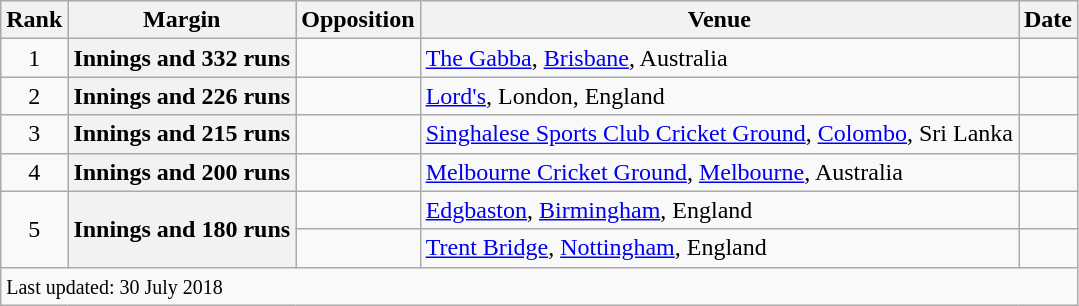<table class="wikitable plainrowheaders sortable">
<tr>
<th scope=col>Rank</th>
<th scope=col>Margin</th>
<th scope=col>Opposition</th>
<th scope=col>Venue</th>
<th scope=col>Date</th>
</tr>
<tr>
<td align=center>1</td>
<th scope=row style=text-align:center;>Innings and 332 runs</th>
<td></td>
<td><a href='#'>The Gabba</a>, <a href='#'>Brisbane</a>, Australia</td>
<td><a href='#'></a></td>
</tr>
<tr>
<td align=center>2</td>
<th scope=row style=text-align:center;>Innings and 226 runs</th>
<td></td>
<td><a href='#'>Lord's</a>, London, England</td>
<td><a href='#'></a></td>
</tr>
<tr>
<td align=center>3</td>
<th scope=row style=text-align:center;>Innings and 215 runs</th>
<td></td>
<td><a href='#'>Singhalese Sports Club Cricket Ground</a>, <a href='#'>Colombo</a>, Sri Lanka</td>
<td><a href='#'></a></td>
</tr>
<tr>
<td align=center>4</td>
<th scope=row style=text-align:center;>Innings and 200 runs</th>
<td></td>
<td><a href='#'>Melbourne Cricket Ground</a>, <a href='#'>Melbourne</a>, Australia</td>
<td><a href='#'></a></td>
</tr>
<tr>
<td align=center rowspan=2>5</td>
<th scope=row style=text-align:center; rowspan=2>Innings and 180 runs</th>
<td></td>
<td><a href='#'>Edgbaston</a>, <a href='#'>Birmingham</a>, England</td>
<td><a href='#'></a></td>
</tr>
<tr>
<td></td>
<td><a href='#'>Trent Bridge</a>, <a href='#'>Nottingham</a>, England</td>
<td><a href='#'></a></td>
</tr>
<tr class=sortbottom>
<td colspan=5><small>Last updated: 30 July 2018</small></td>
</tr>
</table>
